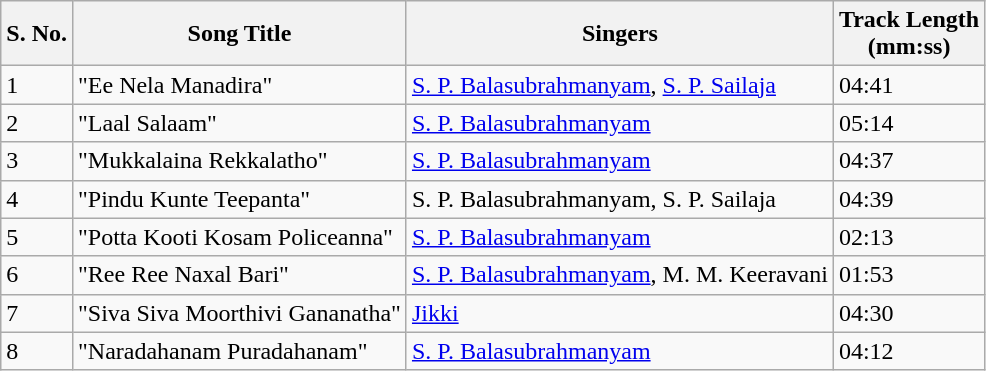<table class="wikitable sortable">
<tr>
<th>S. No.</th>
<th>Song Title</th>
<th>Singers</th>
<th>Track Length<br>(mm:ss)</th>
</tr>
<tr>
<td>1</td>
<td>"Ee Nela Manadira"</td>
<td><a href='#'>S. P. Balasubrahmanyam</a>, <a href='#'>S. P. Sailaja</a></td>
<td>04:41</td>
</tr>
<tr>
<td>2</td>
<td>"Laal Salaam"</td>
<td><a href='#'>S. P. Balasubrahmanyam</a></td>
<td>05:14</td>
</tr>
<tr>
<td>3</td>
<td>"Mukkalaina Rekkalatho"</td>
<td><a href='#'>S. P. Balasubrahmanyam</a></td>
<td>04:37</td>
</tr>
<tr>
<td>4</td>
<td>"Pindu Kunte Teepanta"</td>
<td>S. P. Balasubrahmanyam, S. P. Sailaja</td>
<td>04:39</td>
</tr>
<tr>
<td>5</td>
<td>"Potta Kooti Kosam Policeanna"</td>
<td><a href='#'>S. P. Balasubrahmanyam</a></td>
<td>02:13</td>
</tr>
<tr>
<td>6</td>
<td>"Ree Ree Naxal Bari"</td>
<td><a href='#'>S. P. Balasubrahmanyam</a>, M. M. Keeravani</td>
<td>01:53</td>
</tr>
<tr>
<td>7</td>
<td>"Siva Siva Moorthivi Gananatha"</td>
<td><a href='#'>Jikki</a></td>
<td>04:30</td>
</tr>
<tr>
<td>8</td>
<td>"Naradahanam Puradahanam"</td>
<td><a href='#'>S. P. Balasubrahmanyam</a></td>
<td>04:12</td>
</tr>
</table>
